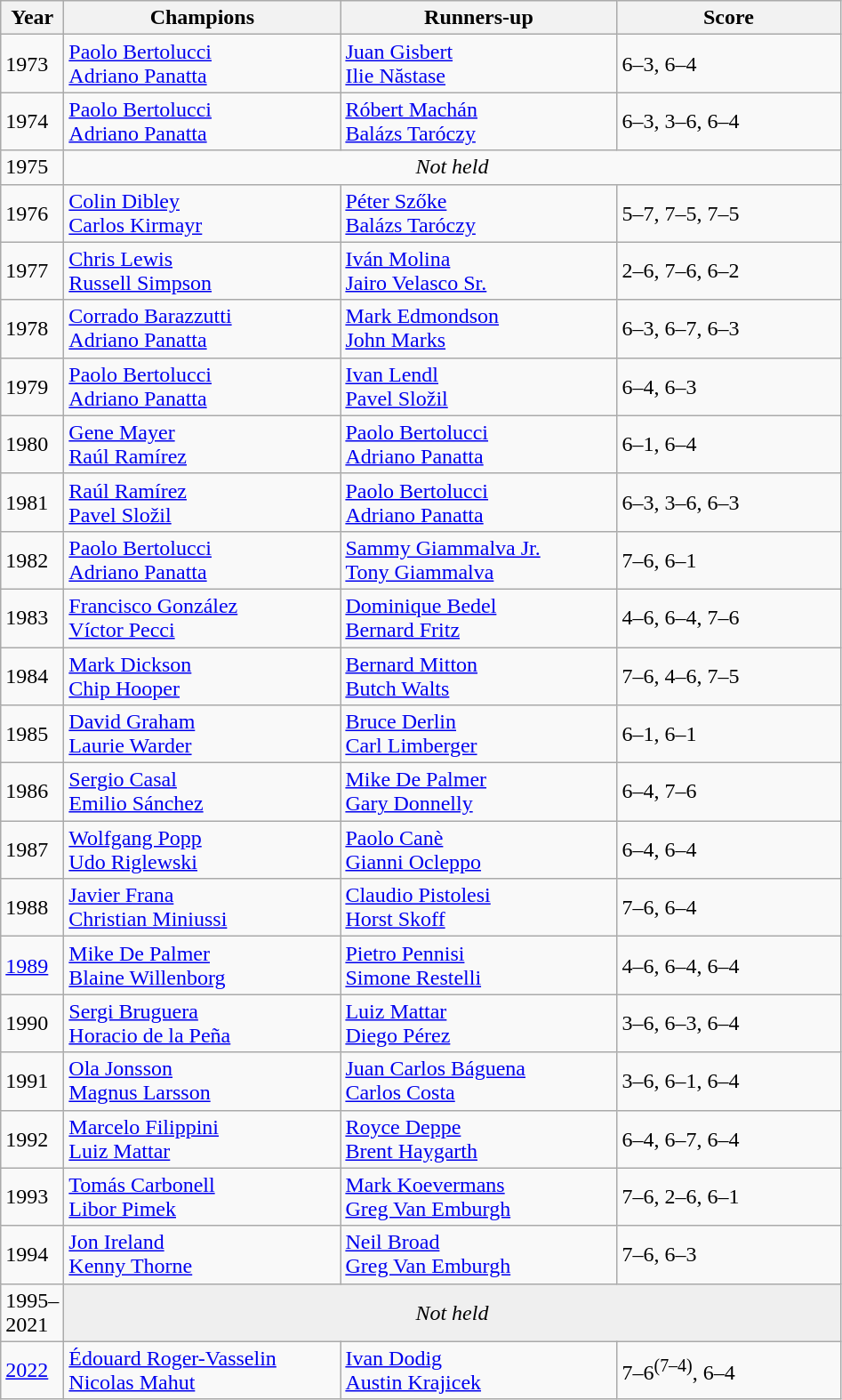<table class="wikitable">
<tr>
<th style="width:40px">Year</th>
<th style="width:200px">Champions</th>
<th style="width:200px">Runners-up</th>
<th style="width:160px" class="unsortable">Score</th>
</tr>
<tr>
<td>1973</td>
<td> <a href='#'>Paolo Bertolucci</a><br> <a href='#'>Adriano Panatta</a></td>
<td> <a href='#'>Juan Gisbert</a><br> <a href='#'>Ilie Năstase</a></td>
<td>6–3, 6–4</td>
</tr>
<tr>
<td>1974</td>
<td> <a href='#'>Paolo Bertolucci</a><br> <a href='#'>Adriano Panatta</a></td>
<td> <a href='#'>Róbert Machán</a><br> <a href='#'>Balázs Taróczy</a></td>
<td>6–3, 3–6, 6–4</td>
</tr>
<tr>
<td>1975</td>
<td colspan=3 align=center><em>Not held</em></td>
</tr>
<tr>
<td>1976</td>
<td> <a href='#'>Colin Dibley</a><br> <a href='#'>Carlos Kirmayr</a></td>
<td> <a href='#'>Péter Szőke</a><br> <a href='#'>Balázs Taróczy</a></td>
<td>5–7, 7–5, 7–5</td>
</tr>
<tr>
<td>1977</td>
<td> <a href='#'>Chris Lewis</a><br> <a href='#'>Russell Simpson</a></td>
<td> <a href='#'>Iván Molina</a><br> <a href='#'>Jairo Velasco Sr.</a></td>
<td>2–6, 7–6, 6–2</td>
</tr>
<tr>
<td>1978</td>
<td> <a href='#'>Corrado Barazzutti</a><br> <a href='#'>Adriano Panatta</a></td>
<td> <a href='#'>Mark Edmondson</a><br> <a href='#'>John Marks</a></td>
<td>6–3, 6–7, 6–3</td>
</tr>
<tr>
<td>1979</td>
<td> <a href='#'>Paolo Bertolucci</a><br> <a href='#'>Adriano Panatta</a></td>
<td> <a href='#'>Ivan Lendl</a><br> <a href='#'>Pavel Složil</a></td>
<td>6–4, 6–3</td>
</tr>
<tr>
<td>1980</td>
<td> <a href='#'>Gene Mayer</a><br> <a href='#'>Raúl Ramírez</a></td>
<td> <a href='#'>Paolo Bertolucci</a><br> <a href='#'>Adriano Panatta</a></td>
<td>6–1, 6–4</td>
</tr>
<tr>
<td>1981</td>
<td> <a href='#'>Raúl Ramírez</a><br> <a href='#'>Pavel Složil</a></td>
<td> <a href='#'>Paolo Bertolucci</a><br> <a href='#'>Adriano Panatta</a></td>
<td>6–3, 3–6, 6–3</td>
</tr>
<tr>
<td>1982</td>
<td> <a href='#'>Paolo Bertolucci</a><br> <a href='#'>Adriano Panatta</a></td>
<td> <a href='#'>Sammy Giammalva Jr.</a><br> <a href='#'>Tony Giammalva</a></td>
<td>7–6, 6–1</td>
</tr>
<tr>
<td>1983</td>
<td> <a href='#'>Francisco González</a><br> <a href='#'>Víctor Pecci</a></td>
<td> <a href='#'>Dominique Bedel</a><br> <a href='#'>Bernard Fritz</a></td>
<td>4–6, 6–4, 7–6</td>
</tr>
<tr>
<td>1984</td>
<td> <a href='#'>Mark Dickson</a><br> <a href='#'>Chip Hooper</a></td>
<td> <a href='#'>Bernard Mitton</a><br> <a href='#'>Butch Walts</a></td>
<td>7–6, 4–6, 7–5</td>
</tr>
<tr>
<td>1985</td>
<td> <a href='#'>David Graham</a><br> <a href='#'>Laurie Warder</a></td>
<td> <a href='#'>Bruce Derlin</a><br> <a href='#'>Carl Limberger</a></td>
<td>6–1, 6–1</td>
</tr>
<tr>
<td>1986</td>
<td> <a href='#'>Sergio Casal</a><br> <a href='#'>Emilio Sánchez</a></td>
<td> <a href='#'>Mike De Palmer</a><br> <a href='#'>Gary Donnelly</a></td>
<td>6–4, 7–6</td>
</tr>
<tr>
<td>1987</td>
<td> <a href='#'>Wolfgang Popp</a><br> <a href='#'>Udo Riglewski</a></td>
<td> <a href='#'>Paolo Canè</a><br> <a href='#'>Gianni Ocleppo</a></td>
<td>6–4, 6–4</td>
</tr>
<tr>
<td>1988</td>
<td> <a href='#'>Javier Frana</a><br> <a href='#'>Christian Miniussi</a></td>
<td> <a href='#'>Claudio Pistolesi</a><br> <a href='#'>Horst Skoff</a></td>
<td>7–6, 6–4</td>
</tr>
<tr>
<td><a href='#'>1989</a></td>
<td> <a href='#'>Mike De Palmer</a><br> <a href='#'>Blaine Willenborg</a></td>
<td> <a href='#'>Pietro Pennisi</a><br> <a href='#'>Simone Restelli</a></td>
<td>4–6, 6–4, 6–4</td>
</tr>
<tr>
<td>1990</td>
<td> <a href='#'>Sergi Bruguera</a><br> <a href='#'>Horacio de la Peña</a></td>
<td> <a href='#'>Luiz Mattar</a><br> <a href='#'>Diego Pérez</a></td>
<td>3–6, 6–3, 6–4</td>
</tr>
<tr>
<td>1991</td>
<td> <a href='#'>Ola Jonsson</a><br> <a href='#'>Magnus Larsson</a></td>
<td> <a href='#'>Juan Carlos Báguena</a><br> <a href='#'>Carlos Costa</a></td>
<td>3–6, 6–1, 6–4</td>
</tr>
<tr>
<td>1992</td>
<td> <a href='#'>Marcelo Filippini</a><br> <a href='#'>Luiz Mattar</a></td>
<td> <a href='#'>Royce Deppe</a><br> <a href='#'>Brent Haygarth</a></td>
<td>6–4, 6–7, 6–4</td>
</tr>
<tr>
<td>1993</td>
<td> <a href='#'>Tomás Carbonell</a><br> <a href='#'>Libor Pimek</a></td>
<td> <a href='#'>Mark Koevermans</a><br> <a href='#'>Greg Van Emburgh</a></td>
<td>7–6, 2–6, 6–1</td>
</tr>
<tr>
<td>1994</td>
<td> <a href='#'>Jon Ireland</a><br> <a href='#'>Kenny Thorne</a></td>
<td> <a href='#'>Neil Broad</a><br> <a href='#'>Greg Van Emburgh</a></td>
<td>7–6, 6–3</td>
</tr>
<tr>
<td>1995–2021</td>
<td colspan=3 align=center style="background:#efefef"><em>Not held</em></td>
</tr>
<tr>
<td><a href='#'>2022</a></td>
<td> <a href='#'>Édouard Roger-Vasselin</a><br> <a href='#'>Nicolas Mahut</a></td>
<td> <a href='#'>Ivan Dodig</a><br> <a href='#'>Austin Krajicek</a></td>
<td>7–6<sup>(7–4)</sup>, 6–4</td>
</tr>
</table>
